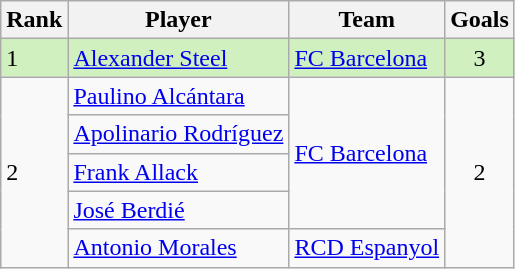<table class="wikitable">
<tr>
<th>Rank</th>
<th>Player</th>
<th>Team</th>
<th>Goals</th>
</tr>
<tr bgcolor="D0F0C0">
<td>1</td>
<td><a href='#'>Alexander Steel</a></td>
<td><a href='#'>FC Barcelona</a></td>
<td align="center">3</td>
</tr>
<tr>
<td rowspan=5>2</td>
<td><a href='#'>Paulino Alcántara</a></td>
<td rowspan=4><a href='#'>FC Barcelona</a></td>
<td align="center" rowspan=5>2</td>
</tr>
<tr>
<td><a href='#'>Apolinario Rodríguez</a></td>
</tr>
<tr>
<td><a href='#'>Frank Allack</a></td>
</tr>
<tr>
<td><a href='#'>José Berdié</a></td>
</tr>
<tr>
<td><a href='#'>Antonio Morales</a></td>
<td><a href='#'>RCD Espanyol</a></td>
</tr>
</table>
